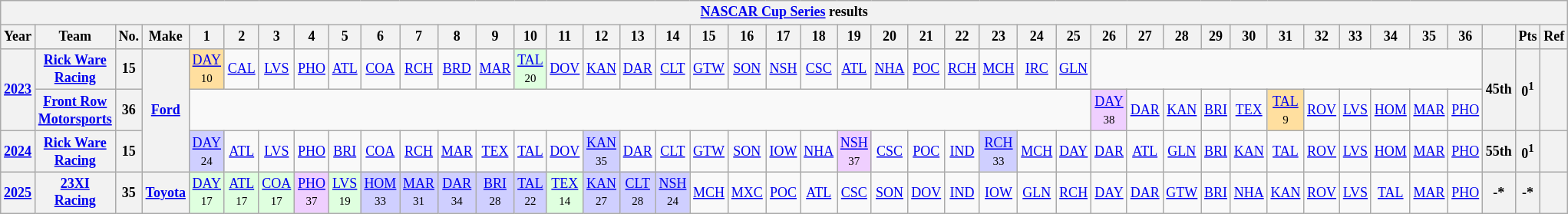<table class="wikitable" style="text-align:center; font-size:75%">
<tr>
<th colspan=43><a href='#'>NASCAR Cup Series</a> results</th>
</tr>
<tr>
<th>Year</th>
<th>Team</th>
<th>No.</th>
<th>Make</th>
<th>1</th>
<th>2</th>
<th>3</th>
<th>4</th>
<th>5</th>
<th>6</th>
<th>7</th>
<th>8</th>
<th>9</th>
<th>10</th>
<th>11</th>
<th>12</th>
<th>13</th>
<th>14</th>
<th>15</th>
<th>16</th>
<th>17</th>
<th>18</th>
<th>19</th>
<th>20</th>
<th>21</th>
<th>22</th>
<th>23</th>
<th>24</th>
<th>25</th>
<th>26</th>
<th>27</th>
<th>28</th>
<th>29</th>
<th>30</th>
<th>31</th>
<th>32</th>
<th>33</th>
<th>34</th>
<th>35</th>
<th>36</th>
<th></th>
<th>Pts</th>
<th>Ref</th>
</tr>
<tr>
<th rowspan=2><a href='#'>2023</a></th>
<th><a href='#'>Rick Ware Racing</a></th>
<th>15</th>
<th rowspan="3"><a href='#'>Ford</a></th>
<td style="background:#FFDF9F;"><a href='#'>DAY</a><br><small>10</small></td>
<td><a href='#'>CAL</a></td>
<td><a href='#'>LVS</a></td>
<td><a href='#'>PHO</a></td>
<td><a href='#'>ATL</a></td>
<td><a href='#'>COA</a></td>
<td><a href='#'>RCH</a></td>
<td><a href='#'>BRD</a></td>
<td><a href='#'>MAR</a></td>
<td style="background:#DFFFDF;"><a href='#'>TAL</a><br><small>20</small></td>
<td><a href='#'>DOV</a></td>
<td><a href='#'>KAN</a></td>
<td><a href='#'>DAR</a></td>
<td><a href='#'>CLT</a></td>
<td><a href='#'>GTW</a></td>
<td><a href='#'>SON</a></td>
<td><a href='#'>NSH</a></td>
<td><a href='#'>CSC</a></td>
<td><a href='#'>ATL</a></td>
<td><a href='#'>NHA</a></td>
<td><a href='#'>POC</a></td>
<td><a href='#'>RCH</a></td>
<td><a href='#'>MCH</a></td>
<td><a href='#'>IRC</a></td>
<td><a href='#'>GLN</a></td>
<td colspan=11></td>
<th rowspan=2>45th</th>
<th rowspan=2>0<sup>1</sup></th>
<th rowspan=2></th>
</tr>
<tr>
<th><a href='#'>Front Row Motorsports</a></th>
<th>36</th>
<td colspan=25></td>
<td style="background:#EFCFFF;"><a href='#'>DAY</a><br><small>38</small></td>
<td><a href='#'>DAR</a></td>
<td><a href='#'>KAN</a></td>
<td><a href='#'>BRI</a></td>
<td><a href='#'>TEX</a></td>
<td style="background:#FFDF9F;"><a href='#'>TAL</a><br><small>9</small></td>
<td><a href='#'>ROV</a></td>
<td><a href='#'>LVS</a></td>
<td><a href='#'>HOM</a></td>
<td><a href='#'>MAR</a></td>
<td><a href='#'>PHO</a></td>
</tr>
<tr>
<th><a href='#'>2024</a></th>
<th><a href='#'>Rick Ware Racing</a></th>
<th>15</th>
<td style="background:#CFCFFF;"><a href='#'>DAY</a><br><small>24</small></td>
<td><a href='#'>ATL</a></td>
<td><a href='#'>LVS</a></td>
<td><a href='#'>PHO</a></td>
<td><a href='#'>BRI</a></td>
<td><a href='#'>COA</a></td>
<td><a href='#'>RCH</a></td>
<td><a href='#'>MAR</a></td>
<td><a href='#'>TEX</a></td>
<td><a href='#'>TAL</a></td>
<td><a href='#'>DOV</a></td>
<td style="background:#CFCFFF;"><a href='#'>KAN</a><br><small>35</small></td>
<td><a href='#'>DAR</a></td>
<td><a href='#'>CLT</a></td>
<td><a href='#'>GTW</a></td>
<td><a href='#'>SON</a></td>
<td><a href='#'>IOW</a></td>
<td><a href='#'>NHA</a></td>
<td style="background:#EFCFFF;"><a href='#'>NSH</a><br><small>37</small></td>
<td><a href='#'>CSC</a></td>
<td><a href='#'>POC</a></td>
<td><a href='#'>IND</a></td>
<td style="background:#CFCFFF;"><a href='#'>RCH</a><br><small>33</small></td>
<td><a href='#'>MCH</a></td>
<td><a href='#'>DAY</a></td>
<td><a href='#'>DAR</a></td>
<td><a href='#'>ATL</a></td>
<td><a href='#'>GLN</a></td>
<td><a href='#'>BRI</a></td>
<td><a href='#'>KAN</a></td>
<td><a href='#'>TAL</a></td>
<td><a href='#'>ROV</a></td>
<td><a href='#'>LVS</a></td>
<td><a href='#'>HOM</a></td>
<td><a href='#'>MAR</a></td>
<td><a href='#'>PHO</a></td>
<th>55th</th>
<th>0<sup>1</sup></th>
<th></th>
</tr>
<tr>
<th><a href='#'>2025</a></th>
<th><a href='#'>23XI Racing</a></th>
<th>35</th>
<th><a href='#'>Toyota</a></th>
<td style="background:#DFFFDF;"><a href='#'>DAY</a><br><small>17</small></td>
<td style="background:#DFFFDF;"><a href='#'>ATL</a><br><small>17</small></td>
<td style="background:#DFFFDF;"><a href='#'>COA</a><br><small>17</small></td>
<td style="background:#EFCFFF;"><a href='#'>PHO</a><br><small>37</small></td>
<td style="background:#DFFFDF;"><a href='#'>LVS</a><br><small>19</small></td>
<td style="background:#CFCFFF;"><a href='#'>HOM</a><br><small>33</small></td>
<td style="background:#CFCFFF;"><a href='#'>MAR</a><br><small>31</small></td>
<td style="background:#CFCFFF;"><a href='#'>DAR</a><br><small>34</small></td>
<td style="background:#CFCFFF;"><a href='#'>BRI</a><br><small>28</small></td>
<td style="background:#CFCFFF;"><a href='#'>TAL</a><br><small>22</small></td>
<td style="background:#DFFFDF;"><a href='#'>TEX</a><br><small>14</small></td>
<td style="background:#CFCFFF;"><a href='#'>KAN</a><br><small>27</small></td>
<td style="background:#CFCFFF;"><a href='#'>CLT</a><br><small>28</small></td>
<td style="background:#CFCFFF;"><a href='#'>NSH</a><br><small>24</small></td>
<td style="background:#;"><a href='#'>MCH</a><br><small></small></td>
<td><a href='#'>MXC</a></td>
<td><a href='#'>POC</a></td>
<td><a href='#'>ATL</a></td>
<td><a href='#'>CSC</a></td>
<td><a href='#'>SON</a></td>
<td><a href='#'>DOV</a></td>
<td><a href='#'>IND</a></td>
<td><a href='#'>IOW</a></td>
<td><a href='#'>GLN</a></td>
<td><a href='#'>RCH</a></td>
<td><a href='#'>DAY</a></td>
<td><a href='#'>DAR</a></td>
<td><a href='#'>GTW</a></td>
<td><a href='#'>BRI</a></td>
<td><a href='#'>NHA</a></td>
<td><a href='#'>KAN</a></td>
<td><a href='#'>ROV</a></td>
<td><a href='#'>LVS</a></td>
<td><a href='#'>TAL</a></td>
<td><a href='#'>MAR</a></td>
<td><a href='#'>PHO</a></td>
<th>-*</th>
<th>-*</th>
<th></th>
</tr>
</table>
